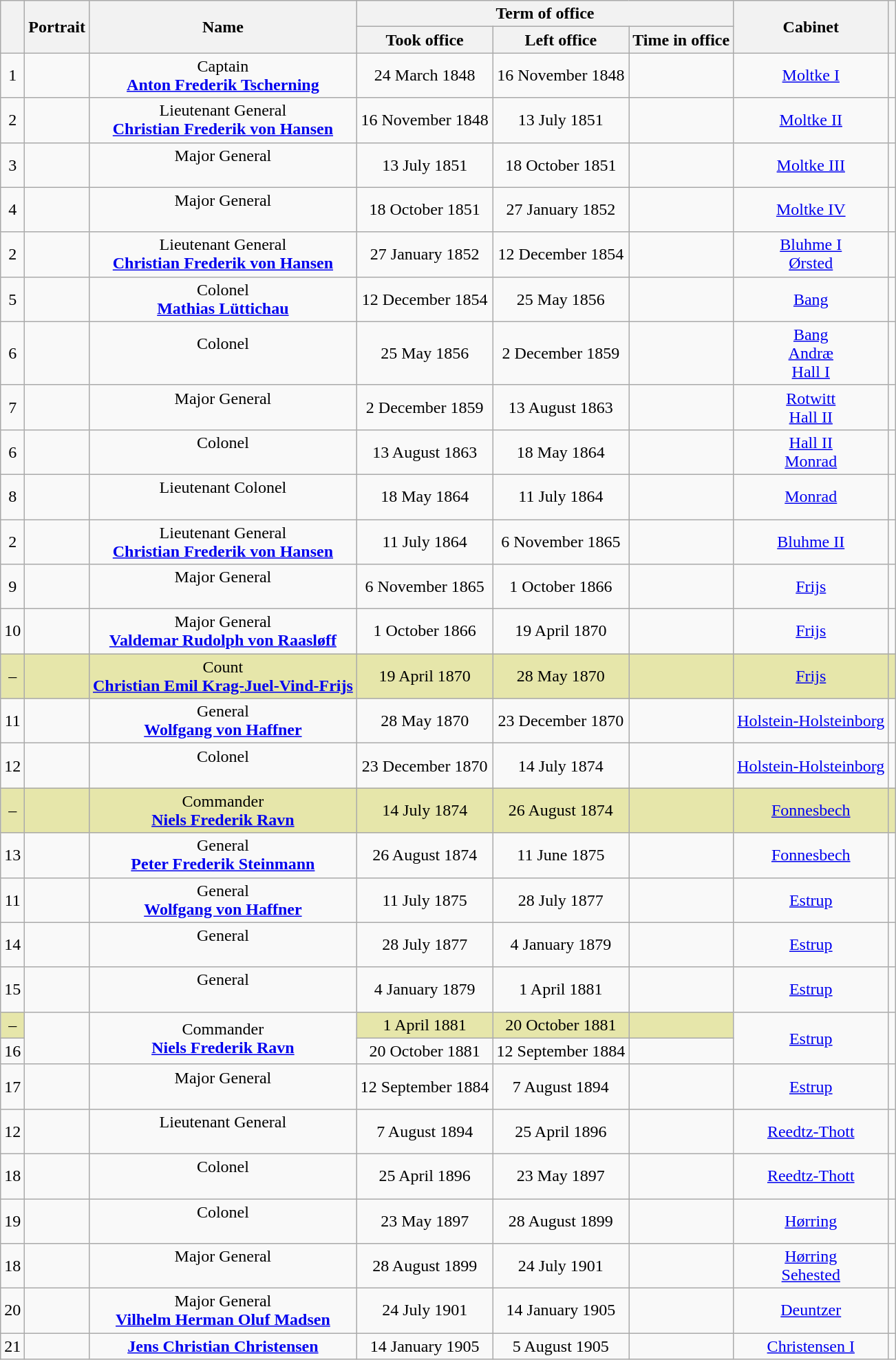<table class="wikitable" style="text-align:center">
<tr>
<th rowspan=2></th>
<th rowspan=2>Portrait</th>
<th rowspan=2>Name<br></th>
<th colspan=3>Term of office</th>
<th rowspan=2>Cabinet</th>
<th rowspan=2></th>
</tr>
<tr>
<th>Took office</th>
<th>Left office</th>
<th>Time in office</th>
</tr>
<tr>
<td>1</td>
<td></td>
<td>Captain<br><strong><a href='#'>Anton Frederik Tscherning</a></strong><br></td>
<td>24 March 1848</td>
<td>16 November 1848</td>
<td></td>
<td><a href='#'>Moltke I</a></td>
<td></td>
</tr>
<tr>
<td>2</td>
<td></td>
<td>Lieutenant General<br><strong><a href='#'>Christian Frederik von Hansen</a></strong><br></td>
<td>16 November 1848</td>
<td>13 July 1851</td>
<td></td>
<td><a href='#'>Moltke II</a></td>
<td></td>
</tr>
<tr>
<td>3</td>
<td></td>
<td>Major General<br><strong></strong><br></td>
<td>13 July 1851</td>
<td>18 October 1851</td>
<td></td>
<td><a href='#'>Moltke III</a></td>
<td></td>
</tr>
<tr>
<td>4</td>
<td></td>
<td>Major General<br><strong></strong><br></td>
<td>18 October 1851</td>
<td>27 January 1852</td>
<td></td>
<td><a href='#'>Moltke IV</a></td>
<td></td>
</tr>
<tr>
<td>2</td>
<td></td>
<td>Lieutenant General<br><strong><a href='#'>Christian Frederik von Hansen</a></strong><br></td>
<td>27 January 1852</td>
<td>12 December 1854</td>
<td></td>
<td><a href='#'>Bluhme I</a><br><a href='#'>Ørsted</a></td>
<td><br></td>
</tr>
<tr>
<td>5</td>
<td></td>
<td>Colonel<br><strong><a href='#'>Mathias Lüttichau</a></strong><br></td>
<td>12 December 1854</td>
<td>25 May 1856</td>
<td></td>
<td><a href='#'>Bang</a></td>
<td></td>
</tr>
<tr>
<td>6</td>
<td></td>
<td>Colonel<br><strong></strong><br></td>
<td>25 May 1856</td>
<td>2 December 1859</td>
<td></td>
<td><a href='#'>Bang</a><br><a href='#'>Andræ</a><br><a href='#'>Hall I</a></td>
<td><br></td>
</tr>
<tr>
<td>7</td>
<td></td>
<td>Major General<br><strong></strong><br></td>
<td>2 December 1859</td>
<td>13 August 1863</td>
<td></td>
<td><a href='#'>Rotwitt</a><br><a href='#'>Hall II</a></td>
<td><br></td>
</tr>
<tr>
<td>6</td>
<td></td>
<td>Colonel<br><strong></strong><br></td>
<td>13 August 1863</td>
<td>18 May 1864</td>
<td></td>
<td><a href='#'>Hall II</a><br><a href='#'>Monrad</a></td>
<td><br></td>
</tr>
<tr>
<td>8</td>
<td></td>
<td>Lieutenant Colonel<br><strong></strong><br></td>
<td>18 May 1864</td>
<td>11 July 1864</td>
<td></td>
<td><a href='#'>Monrad</a></td>
<td></td>
</tr>
<tr>
<td>2</td>
<td></td>
<td>Lieutenant General<br><strong><a href='#'>Christian Frederik von Hansen</a></strong><br></td>
<td>11 July 1864</td>
<td>6 November 1865</td>
<td></td>
<td><a href='#'>Bluhme II</a></td>
<td></td>
</tr>
<tr>
<td>9</td>
<td></td>
<td>Major General<br><strong></strong><br></td>
<td>6 November 1865</td>
<td>1 October 1866</td>
<td></td>
<td><a href='#'>Frijs</a></td>
<td></td>
</tr>
<tr>
<td>10</td>
<td></td>
<td>Major General<br><strong><a href='#'>Valdemar Rudolph von Raasløff</a></strong><br></td>
<td>1 October 1866</td>
<td>19 April 1870</td>
<td></td>
<td><a href='#'>Frijs</a></td>
<td></td>
</tr>
<tr style="background:#e6e6aa;">
<td>–</td>
<td></td>
<td>Count<br><strong><a href='#'>Christian Emil Krag-Juel-Vind-Frijs</a></strong><br></td>
<td>19 April 1870</td>
<td>28 May 1870</td>
<td></td>
<td><a href='#'>Frijs</a></td>
<td></td>
</tr>
<tr>
<td>11</td>
<td></td>
<td>General<br><strong><a href='#'>Wolfgang von Haffner</a></strong><br></td>
<td>28 May 1870</td>
<td>23 December 1870</td>
<td></td>
<td><a href='#'>Holstein-Holsteinborg</a></td>
<td></td>
</tr>
<tr>
<td>12</td>
<td></td>
<td>Colonel<br><strong></strong><br></td>
<td>23 December 1870</td>
<td>14 July 1874</td>
<td></td>
<td><a href='#'>Holstein-Holsteinborg</a></td>
<td></td>
</tr>
<tr style="background:#e6e6aa;">
<td>–</td>
<td></td>
<td>Commander<br><strong><a href='#'>Niels Frederik Ravn</a></strong><br></td>
<td>14 July 1874</td>
<td>26 August 1874</td>
<td></td>
<td><a href='#'>Fonnesbech</a></td>
<td></td>
</tr>
<tr>
<td>13</td>
<td></td>
<td>General<br><strong><a href='#'>Peter Frederik Steinmann</a></strong><br></td>
<td>26 August 1874</td>
<td>11 June 1875</td>
<td></td>
<td><a href='#'>Fonnesbech</a></td>
<td></td>
</tr>
<tr>
<td>11</td>
<td></td>
<td>General<br><strong><a href='#'>Wolfgang von Haffner</a></strong><br></td>
<td>11 July 1875</td>
<td>28 July 1877</td>
<td></td>
<td><a href='#'>Estrup</a></td>
<td></td>
</tr>
<tr>
<td>14</td>
<td></td>
<td>General<br><strong></strong><br></td>
<td>28 July 1877</td>
<td>4 January 1879</td>
<td></td>
<td><a href='#'>Estrup</a></td>
<td></td>
</tr>
<tr>
<td>15</td>
<td></td>
<td>General<br><strong></strong><br></td>
<td>4 January 1879</td>
<td>1 April 1881</td>
<td></td>
<td><a href='#'>Estrup</a></td>
<td></td>
</tr>
<tr>
<td style="background:#e6e6aa;">–</td>
<td rowspan=2></td>
<td rowspan=2>Commander<br><strong><a href='#'>Niels Frederik Ravn</a></strong><br></td>
<td style="background:#e6e6aa;">1 April 1881</td>
<td style="background:#e6e6aa;">20 October 1881</td>
<td style="background:#e6e6aa;"></td>
<td rowspan=2><a href='#'>Estrup</a></td>
<td rowspan=2></td>
</tr>
<tr>
<td>16</td>
<td>20 October 1881</td>
<td>12 September 1884</td>
<td></td>
</tr>
<tr>
<td>17</td>
<td></td>
<td>Major General<br><strong></strong><br></td>
<td>12 September 1884</td>
<td>7 August 1894</td>
<td></td>
<td><a href='#'>Estrup</a></td>
<td></td>
</tr>
<tr>
<td>12</td>
<td></td>
<td>Lieutenant General<br><strong></strong><br></td>
<td>7 August 1894</td>
<td>25 April 1896</td>
<td></td>
<td><a href='#'>Reedtz-Thott</a></td>
<td></td>
</tr>
<tr>
<td>18</td>
<td></td>
<td>Colonel<br><strong></strong><br></td>
<td>25 April 1896</td>
<td>23 May 1897</td>
<td></td>
<td><a href='#'>Reedtz-Thott</a></td>
<td></td>
</tr>
<tr>
<td>19</td>
<td></td>
<td>Colonel<br><strong></strong><br></td>
<td>23 May 1897</td>
<td>28 August 1899</td>
<td></td>
<td><a href='#'>Hørring</a></td>
<td></td>
</tr>
<tr>
<td>18</td>
<td></td>
<td>Major General<br><strong></strong><br></td>
<td>28 August 1899</td>
<td>24 July 1901</td>
<td></td>
<td><a href='#'>Hørring</a><br><a href='#'>Sehested</a></td>
<td><br></td>
</tr>
<tr>
<td>20</td>
<td></td>
<td>Major General<br><strong><a href='#'>Vilhelm Herman Oluf Madsen</a></strong><br></td>
<td>24 July 1901</td>
<td>14 January 1905</td>
<td></td>
<td><a href='#'>Deuntzer</a></td>
<td></td>
</tr>
<tr>
<td>21</td>
<td></td>
<td><strong><a href='#'>Jens Christian Christensen</a></strong><br></td>
<td>14 January 1905</td>
<td>5 August 1905</td>
<td></td>
<td><a href='#'>Christensen I</a></td>
<td></td>
</tr>
</table>
